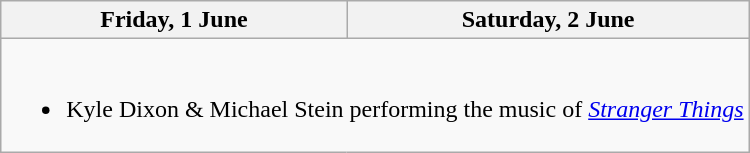<table class="wikitable">
<tr>
<th>Friday, 1 June</th>
<th>Saturday, 2 June</th>
</tr>
<tr valign="top">
<td colspan="2"><br><ul><li>Kyle Dixon & Michael Stein performing the music of <em><a href='#'>Stranger Things</a></em></li></ul></td>
</tr>
</table>
